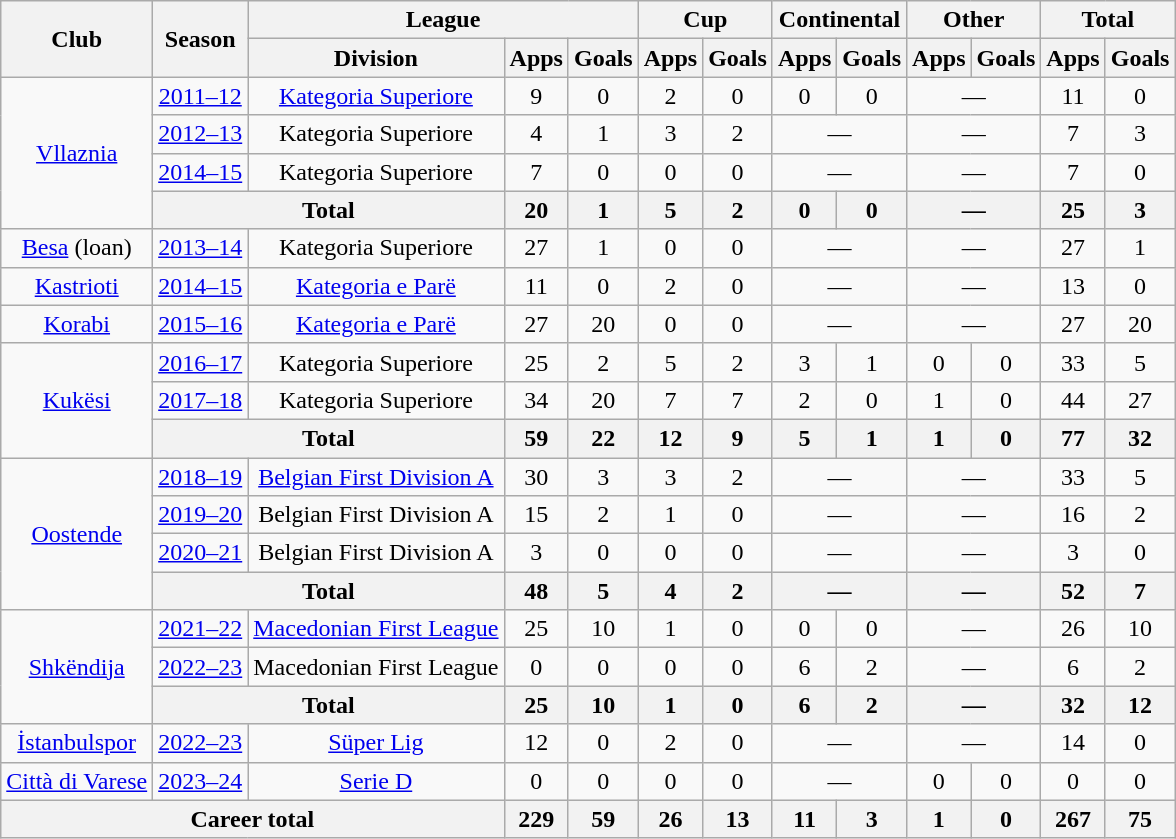<table class="wikitable" style="text-align: center;">
<tr>
<th rowspan="2">Club</th>
<th rowspan="2">Season</th>
<th colspan="3">League</th>
<th colspan="2">Cup</th>
<th colspan="2">Continental</th>
<th colspan="2">Other</th>
<th colspan="2">Total</th>
</tr>
<tr>
<th>Division</th>
<th>Apps</th>
<th>Goals</th>
<th>Apps</th>
<th>Goals</th>
<th>Apps</th>
<th>Goals</th>
<th>Apps</th>
<th>Goals</th>
<th>Apps</th>
<th>Goals</th>
</tr>
<tr>
<td rowspan="4"><a href='#'>Vllaznia</a></td>
<td><a href='#'>2011–12</a></td>
<td><a href='#'>Kategoria Superiore</a></td>
<td>9</td>
<td>0</td>
<td>2</td>
<td>0</td>
<td>0</td>
<td>0</td>
<td colspan="2">—</td>
<td>11</td>
<td>0</td>
</tr>
<tr>
<td><a href='#'>2012–13</a></td>
<td>Kategoria Superiore</td>
<td>4</td>
<td>1</td>
<td>3</td>
<td>2</td>
<td colspan="2">—</td>
<td colspan="2">—</td>
<td>7</td>
<td>3</td>
</tr>
<tr>
<td><a href='#'>2014–15</a></td>
<td>Kategoria Superiore</td>
<td>7</td>
<td>0</td>
<td>0</td>
<td>0</td>
<td colspan="2">—</td>
<td colspan="2">—</td>
<td>7</td>
<td>0</td>
</tr>
<tr>
<th colspan="2">Total</th>
<th>20</th>
<th>1</th>
<th>5</th>
<th>2</th>
<th>0</th>
<th>0</th>
<th colspan="2">—</th>
<th>25</th>
<th>3</th>
</tr>
<tr>
<td rowspan="1"><a href='#'>Besa</a> (loan)</td>
<td><a href='#'>2013–14</a></td>
<td>Kategoria Superiore</td>
<td>27</td>
<td>1</td>
<td>0</td>
<td>0</td>
<td colspan="2">—</td>
<td colspan="2">—</td>
<td>27</td>
<td>1</td>
</tr>
<tr>
<td rowspan="1"><a href='#'>Kastrioti</a></td>
<td><a href='#'>2014–15</a></td>
<td rowspan="1"><a href='#'>Kategoria e Parë</a></td>
<td>11</td>
<td>0</td>
<td>2</td>
<td>0</td>
<td colspan="2">—</td>
<td colspan="2">—</td>
<td>13</td>
<td>0</td>
</tr>
<tr>
<td rowspan="1"><a href='#'>Korabi</a></td>
<td><a href='#'>2015–16</a></td>
<td rowspan="1"><a href='#'>Kategoria e Parë</a></td>
<td>27</td>
<td>20</td>
<td>0</td>
<td>0</td>
<td colspan="2">—</td>
<td colspan="2">—</td>
<td>27</td>
<td>20</td>
</tr>
<tr>
<td rowspan="3"><a href='#'>Kukësi</a></td>
<td><a href='#'>2016–17</a></td>
<td>Kategoria Superiore</td>
<td>25</td>
<td>2</td>
<td>5</td>
<td>2</td>
<td>3</td>
<td>1</td>
<td>0</td>
<td>0</td>
<td>33</td>
<td>5</td>
</tr>
<tr>
<td><a href='#'>2017–18</a></td>
<td>Kategoria Superiore</td>
<td>34</td>
<td>20</td>
<td>7</td>
<td>7</td>
<td>2</td>
<td>0</td>
<td>1</td>
<td>0</td>
<td>44</td>
<td>27</td>
</tr>
<tr>
<th colspan="2">Total</th>
<th>59</th>
<th>22</th>
<th>12</th>
<th>9</th>
<th>5</th>
<th>1</th>
<th>1</th>
<th>0</th>
<th>77</th>
<th>32</th>
</tr>
<tr>
<td rowspan="4"><a href='#'>Oostende</a></td>
<td><a href='#'>2018–19</a></td>
<td rowspan="1"><a href='#'>Belgian First Division A</a></td>
<td>30</td>
<td>3</td>
<td>3</td>
<td>2</td>
<td colspan="2">—</td>
<td colspan="2">—</td>
<td>33</td>
<td>5</td>
</tr>
<tr>
<td><a href='#'>2019–20</a></td>
<td rowspan="1">Belgian First Division A</td>
<td>15</td>
<td>2</td>
<td>1</td>
<td>0</td>
<td colspan="2">—</td>
<td colspan="2">—</td>
<td>16</td>
<td>2</td>
</tr>
<tr>
<td><a href='#'>2020–21</a></td>
<td rowspan="1">Belgian First Division A</td>
<td>3</td>
<td>0</td>
<td>0</td>
<td>0</td>
<td colspan="2">—</td>
<td colspan="2">—</td>
<td>3</td>
<td>0</td>
</tr>
<tr>
<th colspan="2">Total</th>
<th>48</th>
<th>5</th>
<th>4</th>
<th>2</th>
<th colspan="2">—</th>
<th colspan="2">—</th>
<th>52</th>
<th>7</th>
</tr>
<tr>
<td rowspan="3"><a href='#'>Shkëndija</a></td>
<td><a href='#'>2021–22</a></td>
<td><a href='#'>Macedonian First League</a></td>
<td>25</td>
<td>10</td>
<td>1</td>
<td>0</td>
<td>0</td>
<td>0</td>
<td colspan="2">—</td>
<td>26</td>
<td>10</td>
</tr>
<tr>
<td><a href='#'>2022–23</a></td>
<td>Macedonian First League</td>
<td>0</td>
<td>0</td>
<td>0</td>
<td>0</td>
<td>6</td>
<td>2</td>
<td colspan="2">—</td>
<td>6</td>
<td>2</td>
</tr>
<tr>
<th colspan="2">Total</th>
<th>25</th>
<th>10</th>
<th>1</th>
<th>0</th>
<th>6</th>
<th>2</th>
<th colspan="2">—</th>
<th>32</th>
<th>12</th>
</tr>
<tr>
<td><a href='#'>İstanbulspor</a></td>
<td><a href='#'>2022–23</a></td>
<td><a href='#'>Süper Lig</a></td>
<td>12</td>
<td>0</td>
<td>2</td>
<td>0</td>
<td colspan="2">—</td>
<td colspan="2">—</td>
<td>14</td>
<td>0</td>
</tr>
<tr>
<td><a href='#'>Città di Varese</a></td>
<td><a href='#'>2023–24</a></td>
<td><a href='#'>Serie D</a></td>
<td>0</td>
<td>0</td>
<td>0</td>
<td>0</td>
<td colspan="2">—</td>
<td>0</td>
<td>0</td>
<td>0</td>
<td>0</td>
</tr>
<tr>
<th colspan="3">Career total</th>
<th>229</th>
<th>59</th>
<th>26</th>
<th>13</th>
<th>11</th>
<th>3</th>
<th>1</th>
<th>0</th>
<th>267</th>
<th>75</th>
</tr>
</table>
